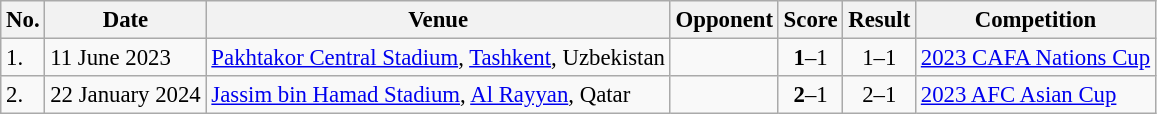<table class="wikitable" style="font-size:95%;">
<tr>
<th>No.</th>
<th>Date</th>
<th>Venue</th>
<th>Opponent</th>
<th>Score</th>
<th>Result</th>
<th>Competition</th>
</tr>
<tr>
<td>1.</td>
<td>11 June 2023</td>
<td><a href='#'>Pakhtakor Central Stadium</a>, <a href='#'>Tashkent</a>, Uzbekistan</td>
<td></td>
<td align=center><strong>1</strong>–1</td>
<td align=center>1–1</td>
<td><a href='#'>2023 CAFA Nations Cup</a></td>
</tr>
<tr>
<td>2.</td>
<td>22 January 2024</td>
<td><a href='#'>Jassim bin Hamad Stadium</a>, <a href='#'>Al Rayyan</a>, Qatar</td>
<td></td>
<td align=center><strong>2</strong>–1</td>
<td align=center>2–1</td>
<td><a href='#'>2023 AFC Asian Cup</a></td>
</tr>
</table>
